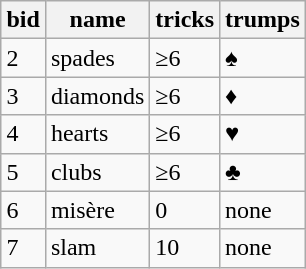<table class="wikitable" align="right">
<tr>
<th>bid</th>
<th>name</th>
<th>tricks</th>
<th>trumps</th>
</tr>
<tr>
<td>2</td>
<td>spades</td>
<td>≥6</td>
<td>♠</td>
</tr>
<tr>
<td>3</td>
<td>diamonds</td>
<td>≥6</td>
<td><span>♦</span></td>
</tr>
<tr>
<td>4</td>
<td>hearts</td>
<td>≥6</td>
<td><span>♥</span></td>
</tr>
<tr>
<td>5</td>
<td>clubs</td>
<td>≥6</td>
<td>♣</td>
</tr>
<tr>
<td>6</td>
<td>misère</td>
<td>0</td>
<td>none</td>
</tr>
<tr>
<td>7</td>
<td>slam</td>
<td>10</td>
<td>none</td>
</tr>
</table>
